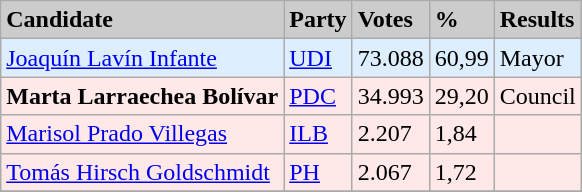<table class="wikitable">
<tr>
<td bgcolor=#cccccc><strong>Candidate</strong></td>
<td bgcolor=#cccccc><strong>Party</strong></td>
<td bgcolor=#cccccc><strong>Votes</strong></td>
<td bgcolor=#cccccc><strong>%</strong></td>
<td bgcolor=#cccccc><strong>Results</strong></td>
</tr>
<tr>
<td bgcolor=#DDEEFF><a href='#'>Joaquín Lavín Infante</a></td>
<td bgcolor=#DDEEFF><a href='#'>UDI</a></td>
<td bgcolor=#DDEEFF>73.088</td>
<td bgcolor=#DDEEFF>60,99</td>
<td bgcolor=#DDEEFF>Mayor</td>
</tr>
<tr>
<td bgcolor=#FFE8E8><strong>Marta Larraechea Bolívar</strong></td>
<td bgcolor=#FFE8E8><a href='#'>PDC</a></td>
<td bgcolor=#FFE8E8>34.993</td>
<td bgcolor=#FFE8E8>29,20</td>
<td bgcolor=#FFE8E8>Council</td>
</tr>
<tr>
<td bgcolor=#FFE8E8><a href='#'>Marisol Prado Villegas</a></td>
<td bgcolor=#FFE8E8><a href='#'>ILB</a></td>
<td bgcolor=#FFE8E8>2.207</td>
<td bgcolor=#FFE8E8>1,84</td>
<td bgcolor=#FFE8E8></td>
</tr>
<tr>
<td bgcolor=#FFE8E8><a href='#'>Tomás Hirsch Goldschmidt</a></td>
<td bgcolor=#FFE8E8><a href='#'>PH</a></td>
<td bgcolor=#FFE8E8>2.067</td>
<td bgcolor=#FFE8E8>1,72</td>
<td bgcolor=#FFE8E8></td>
</tr>
<tr>
</tr>
</table>
